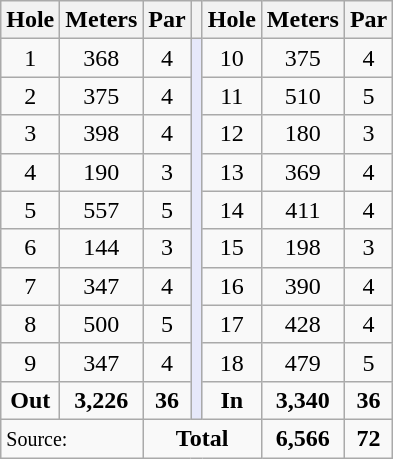<table class="wikitable" style="text-align:center; font-size:100%;">
<tr>
<th>Hole</th>
<th>Meters</th>
<th>Par</th>
<th></th>
<th>Hole</th>
<th>Meters</th>
<th>Par</th>
</tr>
<tr>
<td>1</td>
<td>368</td>
<td>4</td>
<td rowspan="10" style="background:#E6E8FA;"></td>
<td>10</td>
<td>375</td>
<td>4</td>
</tr>
<tr>
<td>2</td>
<td>375</td>
<td>4</td>
<td>11</td>
<td>510</td>
<td>5</td>
</tr>
<tr>
<td>3</td>
<td>398</td>
<td>4</td>
<td>12</td>
<td>180</td>
<td>3</td>
</tr>
<tr>
<td>4</td>
<td>190</td>
<td>3</td>
<td>13</td>
<td>369</td>
<td>4</td>
</tr>
<tr>
<td>5</td>
<td>557</td>
<td>5</td>
<td>14</td>
<td>411</td>
<td>4</td>
</tr>
<tr>
<td>6</td>
<td>144</td>
<td>3</td>
<td>15</td>
<td>198</td>
<td>3</td>
</tr>
<tr>
<td>7</td>
<td>347</td>
<td>4</td>
<td>16</td>
<td>390</td>
<td>4</td>
</tr>
<tr>
<td>8</td>
<td>500</td>
<td>5</td>
<td>17</td>
<td>428</td>
<td>4</td>
</tr>
<tr>
<td>9</td>
<td>347</td>
<td>4</td>
<td>18</td>
<td>479</td>
<td>5</td>
</tr>
<tr>
<td><strong>Out</strong></td>
<td><strong>3,226</strong></td>
<td><strong>36</strong></td>
<td><strong>In</strong></td>
<td><strong>3,340</strong></td>
<td><strong>36</strong></td>
</tr>
<tr>
<td colspan="2" align="left"><small>Source:</small></td>
<td colspan="3"><strong>Total</strong></td>
<td><strong>6,566</strong></td>
<td><strong>72</strong></td>
</tr>
</table>
